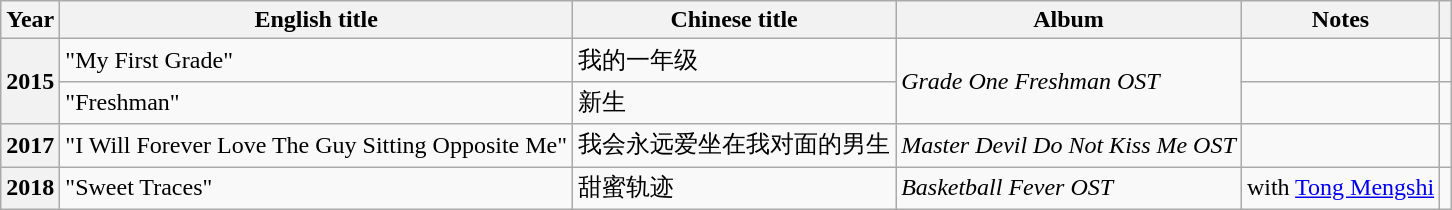<table class="wikitable plainrowheaders">
<tr>
<th scope="col">Year</th>
<th scope="col">English title</th>
<th scope="col">Chinese title</th>
<th scope="col">Album</th>
<th scope="col">Notes</th>
<th scope="col" class="unsortable"></th>
</tr>
<tr>
<th scope="row" rowspan="2">2015</th>
<td>"My First Grade"</td>
<td>我的一年级</td>
<td rowspan="2"><em>Grade One Freshman OST</em></td>
<td></td>
<td></td>
</tr>
<tr>
<td>"Freshman"</td>
<td>新生</td>
<td></td>
</tr>
<tr>
<th scope="row">2017</th>
<td>"I Will Forever Love The Guy Sitting Opposite Me"</td>
<td>我会永远爱坐在我对面的男生</td>
<td><em>Master Devil Do Not Kiss Me OST</em></td>
<td></td>
<td></td>
</tr>
<tr>
<th scope="row">2018</th>
<td>"Sweet Traces"</td>
<td>甜蜜轨迹</td>
<td><em>Basketball Fever OST</em></td>
<td>with <a href='#'>Tong Mengshi</a></td>
<td></td>
</tr>
</table>
